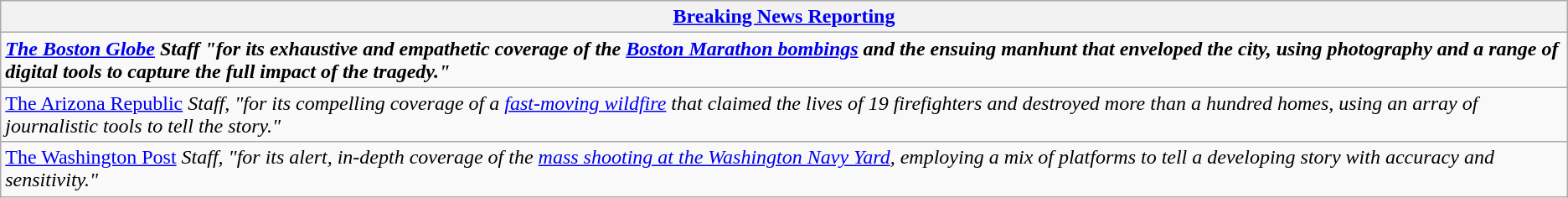<table class="wikitable" style="float:left; float:none;">
<tr>
<th><a href='#'>Breaking News Reporting</a></th>
</tr>
<tr>
<td><strong><em><a href='#'>The Boston Globe</a><em> Staff<strong> "for its exhaustive and empathetic coverage of the <a href='#'>Boston Marathon bombings</a> and the ensuing manhunt that enveloped the city, using photography and a range of digital tools to capture the full impact of the tragedy."</td>
</tr>
<tr>
<td></em><a href='#'>The Arizona Republic</a><em> Staff, "for its compelling coverage of a <a href='#'>fast-moving wildfire</a> that claimed the lives of 19 firefighters and destroyed more than a hundred homes, using an array of journalistic tools to tell the story."</td>
</tr>
<tr>
<td></em><a href='#'>The Washington Post</a><em> Staff, "for its alert, in-depth coverage of the <a href='#'>mass shooting at the Washington Navy Yard</a>, employing a mix of platforms to tell a developing story with accuracy and sensitivity."</td>
</tr>
</table>
